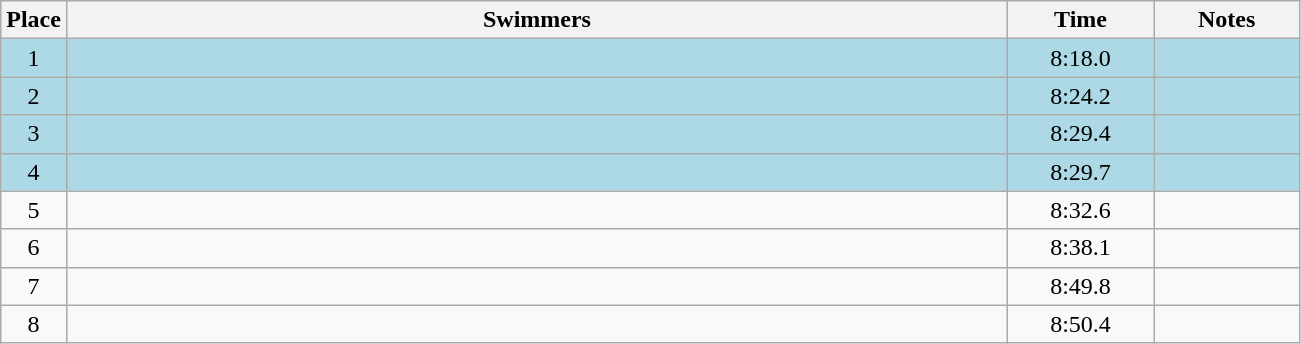<table class=wikitable style="text-align:center">
<tr>
<th>Place</th>
<th width=620>Swimmers</th>
<th width=90>Time</th>
<th width=90>Notes</th>
</tr>
<tr bgcolor=lightblue>
<td>1</td>
<td align=left></td>
<td>8:18.0</td>
<td></td>
</tr>
<tr bgcolor=lightblue>
<td>2</td>
<td align=left></td>
<td>8:24.2</td>
<td></td>
</tr>
<tr bgcolor=lightblue>
<td>3</td>
<td align=left></td>
<td>8:29.4</td>
<td></td>
</tr>
<tr bgcolor=lightblue>
<td>4</td>
<td align=left></td>
<td>8:29.7</td>
<td></td>
</tr>
<tr>
<td>5</td>
<td align=left></td>
<td>8:32.6</td>
<td></td>
</tr>
<tr>
<td>6</td>
<td align=left></td>
<td>8:38.1</td>
<td></td>
</tr>
<tr>
<td>7</td>
<td align=left></td>
<td>8:49.8</td>
<td></td>
</tr>
<tr>
<td>8</td>
<td align=left></td>
<td>8:50.4</td>
<td></td>
</tr>
</table>
